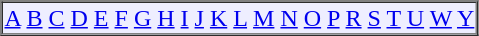<table border=1 cellpadding=1 cellspacing=0>
<tr>
<td bgcolor=#EEEEFF><a href='#'>A</a> <a href='#'>B</a> <a href='#'>C</a> <a href='#'>D</a> <a href='#'>E</a> <a href='#'>F</a> <a href='#'>G</a> <a href='#'>H</a> <a href='#'>I</a> <a href='#'>J</a> <a href='#'>K</a> <a href='#'>L</a> <a href='#'>M</a> <a href='#'>N</a> <a href='#'>O</a> <a href='#'>P</a> <a href='#'>R</a> <a href='#'>S</a> <a href='#'>T</a> <a href='#'>U</a> <a href='#'>W</a> <a href='#'>Y</a></td>
</tr>
</table>
